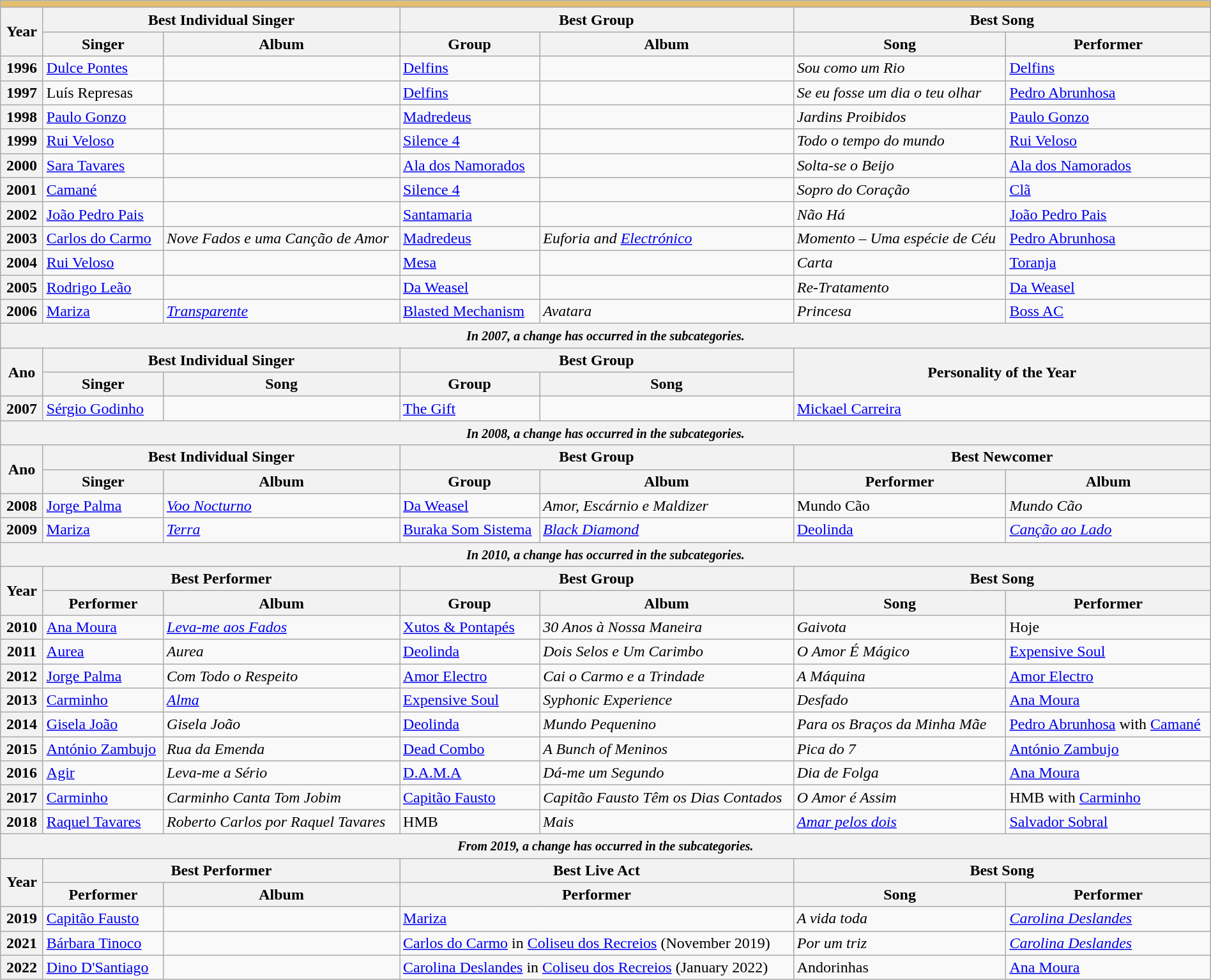<table class="wikitable sortable" width="100%">
<tr>
<td colspan="7" bgcolor="#e4be6d"></td>
</tr>
<tr>
<th colspan="1" rowspan="2" style="padding: 0 5px;">Year</th>
<th colspan="2">Best Individual Singer</th>
<th colspan="2" style="padding: 0 5px;">Best Group</th>
<th colspan="2">Best Song</th>
</tr>
<tr>
<th>Singer</th>
<th>Album</th>
<th>Group</th>
<th>Album</th>
<th>Song</th>
<th>Performer</th>
</tr>
<tr>
<th>1996</th>
<td><a href='#'>Dulce Pontes</a></td>
<td></td>
<td><a href='#'>Delfins</a></td>
<td></td>
<td><em>Sou como um Rio</em></td>
<td><a href='#'>Delfins</a></td>
</tr>
<tr>
<th>1997</th>
<td>Luís Represas</td>
<td></td>
<td><a href='#'>Delfins</a></td>
<td></td>
<td><em>Se eu fosse um dia o teu olhar</em></td>
<td><a href='#'>Pedro Abrunhosa</a></td>
</tr>
<tr>
<th>1998</th>
<td><a href='#'>Paulo Gonzo</a></td>
<td></td>
<td><a href='#'>Madredeus</a></td>
<td></td>
<td><em>Jardins Proibidos</em></td>
<td><a href='#'>Paulo Gonzo</a></td>
</tr>
<tr>
<th>1999</th>
<td><a href='#'>Rui Veloso</a></td>
<td></td>
<td><a href='#'>Silence 4</a></td>
<td></td>
<td><em>Todo o tempo do mundo</em></td>
<td><a href='#'>Rui Veloso</a></td>
</tr>
<tr>
<th>2000</th>
<td><a href='#'>Sara Tavares</a></td>
<td></td>
<td><a href='#'>Ala dos Namorados</a></td>
<td></td>
<td><em>Solta-se o Beijo</em></td>
<td><a href='#'>Ala dos Namorados</a></td>
</tr>
<tr>
<th>2001</th>
<td><a href='#'>Camané</a></td>
<td></td>
<td><a href='#'>Silence 4</a></td>
<td></td>
<td><em>Sopro do Coração</em></td>
<td><a href='#'>Clã</a></td>
</tr>
<tr>
<th>2002</th>
<td><a href='#'>João Pedro Pais</a></td>
<td></td>
<td><a href='#'>Santamaria</a></td>
<td></td>
<td><em>Não Há</em></td>
<td><a href='#'>João Pedro Pais</a></td>
</tr>
<tr>
<th>2003</th>
<td><a href='#'>Carlos do Carmo</a></td>
<td><em>Nove Fados e uma Canção de Amor</em></td>
<td><a href='#'>Madredeus</a></td>
<td><em>Euforia and <a href='#'>Electrónico</a></em></td>
<td><em>Momento – Uma espécie de Céu</em></td>
<td><a href='#'>Pedro Abrunhosa</a></td>
</tr>
<tr>
<th>2004</th>
<td><a href='#'>Rui Veloso</a></td>
<td></td>
<td><a href='#'>Mesa</a></td>
<td></td>
<td><em>Carta</em></td>
<td><a href='#'>Toranja</a></td>
</tr>
<tr>
<th>2005</th>
<td><a href='#'>Rodrigo Leão</a></td>
<td></td>
<td><a href='#'>Da Weasel</a></td>
<td></td>
<td><em>Re-Tratamento</em></td>
<td><a href='#'>Da Weasel</a></td>
</tr>
<tr>
<th>2006</th>
<td><a href='#'>Mariza</a></td>
<td><em><a href='#'>Transparente</a></em></td>
<td><a href='#'>Blasted Mechanism</a></td>
<td><em>Avatara</em></td>
<td><em>Princesa</em></td>
<td><a href='#'>Boss AC</a></td>
</tr>
<tr>
<th colspan="7"><em><small>In 2007, a change has occurred in the subcategories.</small></em></th>
</tr>
<tr>
<th colspan="1" rowspan="2">Ano</th>
<th colspan="2">Best Individual Singer</th>
<th colspan="2">Best Group</th>
<th colspan="2" rowspan="2">Personality of the Year</th>
</tr>
<tr>
<th>Singer</th>
<th>Song</th>
<th>Group</th>
<th>Song</th>
</tr>
<tr>
<th>2007</th>
<td><a href='#'>Sérgio Godinho</a></td>
<td></td>
<td><a href='#'>The Gift</a></td>
<td></td>
<td colspan="2"><a href='#'>Mickael Carreira</a></td>
</tr>
<tr>
<th colspan="7"><em><small>In 2008, a change has occurred in the subcategories.</small></em></th>
</tr>
<tr>
<th colspan="1" rowspan="2">Ano</th>
<th colspan="2">Best Individual Singer</th>
<th colspan="2">Best Group</th>
<th colspan="2">Best Newcomer</th>
</tr>
<tr>
<th>Singer</th>
<th>Album</th>
<th>Group</th>
<th>Album</th>
<th>Performer</th>
<th>Album</th>
</tr>
<tr>
<th>2008</th>
<td><a href='#'>Jorge Palma</a></td>
<td><em><a href='#'>Voo Nocturno</a></em></td>
<td><a href='#'>Da Weasel</a></td>
<td><em>Amor, Escárnio e Maldizer</em> </td>
<td>Mundo Cão</td>
<td><em>Mundo Cão</em></td>
</tr>
<tr>
<th>2009</th>
<td><a href='#'>Mariza</a></td>
<td><em><a href='#'>Terra</a></em> </td>
<td><a href='#'>Buraka Som Sistema</a></td>
<td><em><a href='#'>Black Diamond</a></em> </td>
<td><a href='#'>Deolinda</a></td>
<td><em><a href='#'>Canção ao Lado</a></em></td>
</tr>
<tr>
<th colspan="7"><em><small>In 2010, a change has occurred in the subcategories.</small></em></th>
</tr>
<tr>
<th colspan="1" rowspan="2">Year</th>
<th colspan="2">Best Performer</th>
<th colspan="2">Best Group</th>
<th colspan="2">Best Song</th>
</tr>
<tr>
<th>Performer</th>
<th>Album</th>
<th>Group</th>
<th>Album</th>
<th>Song</th>
<th>Performer</th>
</tr>
<tr>
<th>2010</th>
<td><a href='#'>Ana Moura</a></td>
<td><em><a href='#'>Leva-me aos Fados</a></em> </td>
<td><a href='#'>Xutos & Pontapés</a></td>
<td><em>30 Anos à Nossa Maneira</em> </td>
<td><em>Gaivota</em></td>
<td>Hoje</td>
</tr>
<tr>
<th>2011</th>
<td><a href='#'>Aurea</a></td>
<td><em>Aurea</em> </td>
<td><a href='#'>Deolinda</a></td>
<td><em>Dois Selos e Um Carimbo</em> </td>
<td><em>O Amor É Mágico</em></td>
<td><a href='#'>Expensive Soul</a></td>
</tr>
<tr>
<th>2012</th>
<td><a href='#'>Jorge Palma</a></td>
<td><em>Com Todo o Respeito</em> </td>
<td><a href='#'>Amor Electro</a></td>
<td><em>Cai o Carmo e a Trindade</em> </td>
<td><em>A Máquina</em></td>
<td><a href='#'>Amor Electro</a></td>
</tr>
<tr>
<th>2013</th>
<td><a href='#'>Carminho</a></td>
<td><em><a href='#'>Alma</a></em> </td>
<td><a href='#'>Expensive Soul</a></td>
<td><em>Syphonic Experience</em> </td>
<td><em>Desfado</em></td>
<td><a href='#'>Ana Moura</a></td>
</tr>
<tr>
<th>2014</th>
<td><a href='#'>Gisela João</a></td>
<td><em>Gisela João</em></td>
<td><a href='#'>Deolinda</a></td>
<td><em>Mundo Pequenino</em></td>
<td><em>Para os Braços da Minha Mãe</em></td>
<td><a href='#'>Pedro Abrunhosa</a> with <a href='#'>Camané</a></td>
</tr>
<tr>
<th>2015</th>
<td><a href='#'>António Zambujo</a></td>
<td><em>Rua da Emenda</em></td>
<td><a href='#'>Dead Combo</a></td>
<td><em>A Bunch of Meninos</em></td>
<td><em>Pica do 7</em></td>
<td><a href='#'>António Zambujo</a></td>
</tr>
<tr>
<th>2016</th>
<td><a href='#'>Agir</a></td>
<td><em>Leva-me a Sério</em></td>
<td><a href='#'>D.A.M.A</a></td>
<td><em>Dá-me um Segundo</em></td>
<td><em>Dia de Folga</em></td>
<td><a href='#'>Ana Moura</a></td>
</tr>
<tr>
<th>2017</th>
<td><a href='#'>Carminho</a></td>
<td><em>Carminho Canta Tom Jobim</em></td>
<td><a href='#'>Capitão Fausto</a></td>
<td><em>Capitão Fausto Têm os Dias Contados</em></td>
<td><em>O Amor é Assim</em></td>
<td>HMB with <a href='#'>Carminho</a></td>
</tr>
<tr>
<th>2018</th>
<td><a href='#'>Raquel Tavares</a></td>
<td><em>Roberto Carlos por Raquel Tavares</em></td>
<td>HMB</td>
<td><em>Mais</em></td>
<td><em><a href='#'>Amar pelos dois</a></em></td>
<td><a href='#'>Salvador Sobral</a></td>
</tr>
<tr>
<th colspan="7"><em><small>From 2019, a change has occurred in the subcategories.</small></em></th>
</tr>
<tr>
<th colspan="1" rowspan="2">Year</th>
<th colspan="2">Best Performer</th>
<th colspan="2">Best Live Act</th>
<th colspan="2">Best Song</th>
</tr>
<tr>
<th>Performer</th>
<th>Album</th>
<th colspan="2">Performer</th>
<th>Song</th>
<th>Performer</th>
</tr>
<tr>
<th>2019</th>
<td><a href='#'>Capitão Fausto</a></td>
<td></td>
<td colspan="2"><a href='#'>Mariza</a></td>
<td><em>A vida toda</em></td>
<td><em><a href='#'>Carolina Deslandes</a></em></td>
</tr>
<tr>
<th>2021</th>
<td><a href='#'>Bárbara Tinoco</a></td>
<td></td>
<td colspan="2"><a href='#'>Carlos do Carmo</a> in <a href='#'>Coliseu dos Recreios</a> (November 2019)</td>
<td><em>Por um triz</em></td>
<td><em><a href='#'>Carolina Deslandes</a></em></td>
</tr>
<tr>
<th>2022</th>
<td><a href='#'>Dino D'Santiago</a></td>
<td></td>
<td colspan="2"><a href='#'>Carolina Deslandes</a> in <a href='#'>Coliseu dos Recreios</a> (January 2022)</td>
<td>Andorinhas</td>
<td><a href='#'>Ana Moura</a></td>
</tr>
</table>
